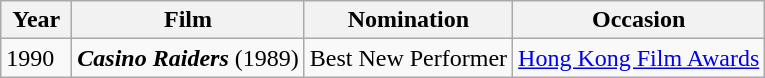<table class="wikitable">
<tr>
<th align="left" valign="top" width="40">Year</th>
<th align="left" valign="top">Film</th>
<th align="left" valign="top">Nomination</th>
<th align="left" valign="top">Occasion</th>
</tr>
<tr>
<td align="left" valign="top">1990</td>
<td align="left" valign="top"><strong><em>Casino Raiders</em></strong> (1989)</td>
<td align="left" valign="top">Best New Performer</td>
<td align="left" valign="top"><a href='#'>Hong Kong Film Awards</a></td>
</tr>
</table>
